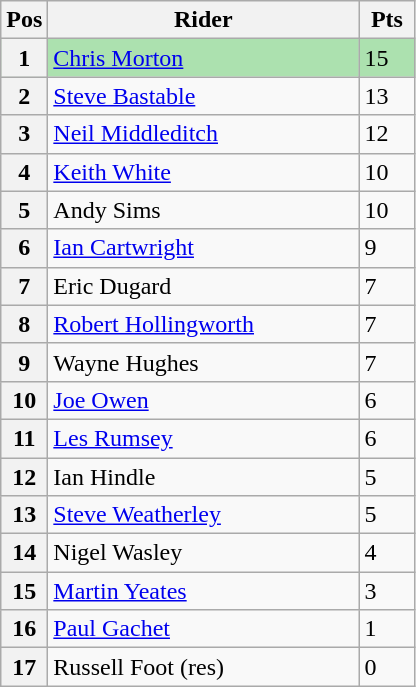<table class="wikitable">
<tr>
<th width=20>Pos</th>
<th width=200>Rider</th>
<th width=30>Pts</th>
</tr>
<tr style="background:#ACE1AF;">
<th>1</th>
<td><a href='#'>Chris Morton</a></td>
<td>15</td>
</tr>
<tr>
<th>2</th>
<td><a href='#'>Steve Bastable</a></td>
<td>13</td>
</tr>
<tr>
<th>3</th>
<td><a href='#'>Neil Middleditch</a></td>
<td>12</td>
</tr>
<tr>
<th>4</th>
<td><a href='#'>Keith White</a></td>
<td>10</td>
</tr>
<tr>
<th>5</th>
<td>Andy Sims</td>
<td>10</td>
</tr>
<tr>
<th>6</th>
<td><a href='#'>Ian Cartwright</a></td>
<td>9</td>
</tr>
<tr>
<th>7</th>
<td>Eric Dugard</td>
<td>7</td>
</tr>
<tr>
<th>8</th>
<td><a href='#'>Robert Hollingworth</a></td>
<td>7</td>
</tr>
<tr>
<th>9</th>
<td>Wayne Hughes</td>
<td>7</td>
</tr>
<tr>
<th>10</th>
<td><a href='#'>Joe Owen</a></td>
<td>6</td>
</tr>
<tr>
<th>11</th>
<td><a href='#'>Les Rumsey</a></td>
<td>6</td>
</tr>
<tr>
<th>12</th>
<td>Ian Hindle</td>
<td>5</td>
</tr>
<tr>
<th>13</th>
<td><a href='#'>Steve Weatherley</a></td>
<td>5</td>
</tr>
<tr>
<th>14</th>
<td>Nigel Wasley</td>
<td>4</td>
</tr>
<tr>
<th>15</th>
<td><a href='#'>Martin Yeates</a></td>
<td>3</td>
</tr>
<tr>
<th>16</th>
<td><a href='#'>Paul Gachet</a></td>
<td>1</td>
</tr>
<tr>
<th>17</th>
<td>Russell Foot (res)</td>
<td>0</td>
</tr>
</table>
